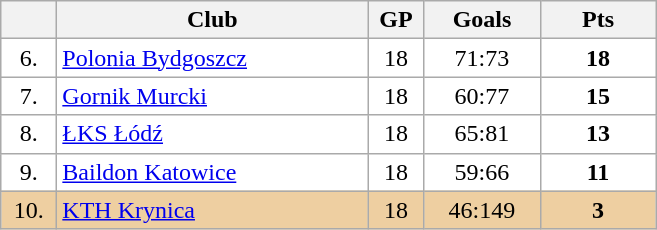<table class="wikitable">
<tr>
<th width="30"></th>
<th width="200">Club</th>
<th width="30">GP</th>
<th width="70">Goals</th>
<th width="70">Pts</th>
</tr>
<tr bgcolor="#FFFFFF" align="center">
<td>6.</td>
<td align="left"><a href='#'>Polonia Bydgoszcz</a></td>
<td>18</td>
<td>71:73</td>
<td><strong>18</strong></td>
</tr>
<tr bgcolor="#FFFFFF" align="center">
<td>7.</td>
<td align="left"><a href='#'>Gornik Murcki</a></td>
<td>18</td>
<td>60:77</td>
<td><strong>15</strong></td>
</tr>
<tr bgcolor="#FFFFFF" align="center">
<td>8.</td>
<td align="left"><a href='#'>ŁKS Łódź</a></td>
<td>18</td>
<td>65:81</td>
<td><strong>13</strong></td>
</tr>
<tr bgcolor="#FFFFFF" align="center">
<td>9.</td>
<td align="left"><a href='#'>Baildon Katowice</a></td>
<td>18</td>
<td>59:66</td>
<td><strong>11</strong></td>
</tr>
<tr bgcolor="#EECFA1" align="center">
<td>10.</td>
<td align="left"><a href='#'>KTH Krynica</a></td>
<td>18</td>
<td>46:149</td>
<td><strong>3</strong></td>
</tr>
</table>
